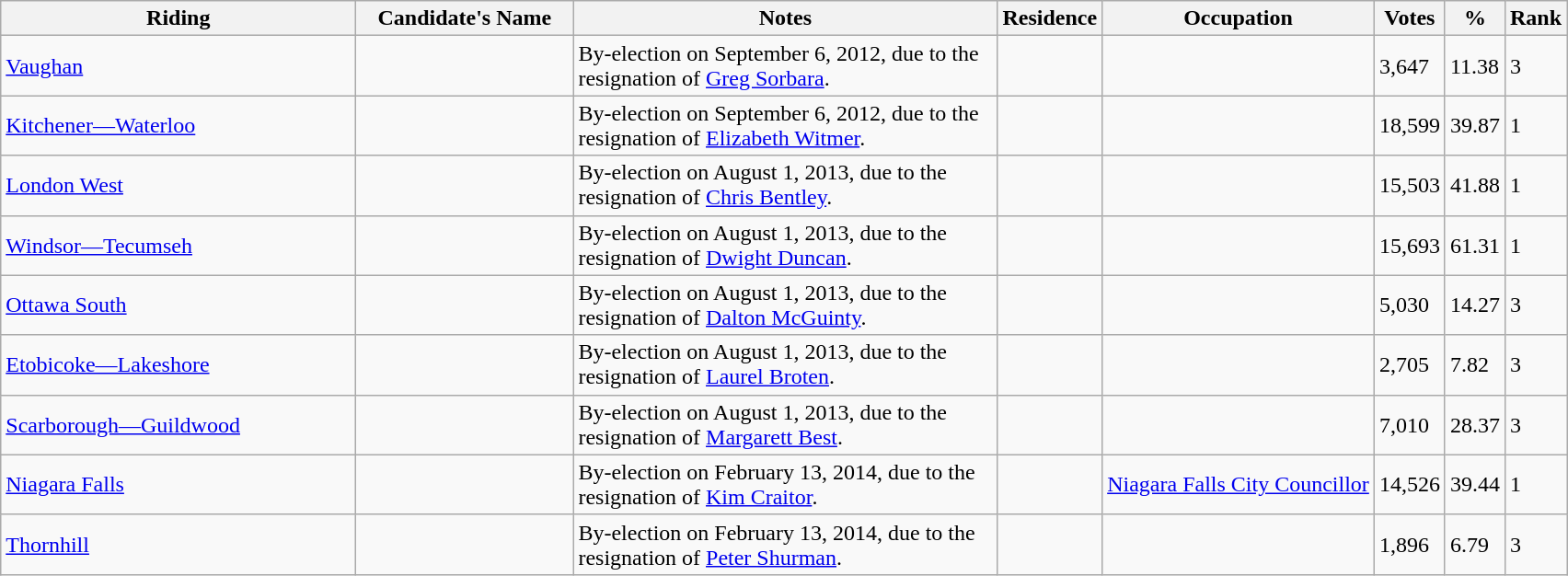<table class="wikitable sortable">
<tr>
<th style="width:250px;">Riding<br></th>
<th style="width:150px;">Candidate's Name</th>
<th style="width:300px;">Notes</th>
<th>Residence</th>
<th>Occupation</th>
<th>Votes</th>
<th>%</th>
<th>Rank</th>
</tr>
<tr>
<td><a href='#'>Vaughan</a></td>
<td></td>
<td>By-election on September 6, 2012, due to the resignation of <a href='#'>Greg Sorbara</a>.</td>
<td></td>
<td></td>
<td>3,647</td>
<td>11.38</td>
<td>3</td>
</tr>
<tr>
<td><a href='#'>Kitchener—Waterloo</a></td>
<td></td>
<td>By-election on September 6, 2012, due to the resignation of <a href='#'>Elizabeth Witmer</a>.</td>
<td></td>
<td></td>
<td>18,599</td>
<td>39.87</td>
<td>1</td>
</tr>
<tr>
<td><a href='#'>London West</a></td>
<td></td>
<td>By-election on August 1, 2013, due to the resignation of <a href='#'>Chris Bentley</a>.</td>
<td></td>
<td></td>
<td>15,503</td>
<td>41.88</td>
<td>1</td>
</tr>
<tr>
<td><a href='#'>Windsor—Tecumseh</a></td>
<td></td>
<td>By-election on August 1, 2013, due to the resignation of <a href='#'>Dwight Duncan</a>.</td>
<td></td>
<td></td>
<td>15,693</td>
<td>61.31</td>
<td>1</td>
</tr>
<tr>
<td><a href='#'>Ottawa South</a></td>
<td></td>
<td>By-election on August 1, 2013, due to the resignation of <a href='#'>Dalton McGuinty</a>.</td>
<td></td>
<td></td>
<td>5,030</td>
<td>14.27</td>
<td>3</td>
</tr>
<tr>
<td><a href='#'>Etobicoke—Lakeshore</a></td>
<td></td>
<td>By-election on August 1, 2013, due to the resignation of <a href='#'>Laurel Broten</a>.</td>
<td></td>
<td></td>
<td>2,705</td>
<td>7.82</td>
<td>3</td>
</tr>
<tr>
<td><a href='#'>Scarborough—Guildwood</a></td>
<td></td>
<td>By-election on August 1, 2013, due to the resignation of <a href='#'>Margarett Best</a>.</td>
<td></td>
<td></td>
<td>7,010</td>
<td>28.37</td>
<td>3</td>
</tr>
<tr>
<td><a href='#'>Niagara Falls</a></td>
<td></td>
<td>By-election on February 13, 2014, due to the resignation of <a href='#'>Kim Craitor</a>.</td>
<td></td>
<td><a href='#'>Niagara Falls City Councillor</a></td>
<td>14,526</td>
<td>39.44</td>
<td>1</td>
</tr>
<tr>
<td><a href='#'>Thornhill</a></td>
<td></td>
<td>By-election on February 13, 2014, due to the resignation of <a href='#'>Peter Shurman</a>.</td>
<td></td>
<td></td>
<td>1,896</td>
<td>6.79</td>
<td>3</td>
</tr>
</table>
